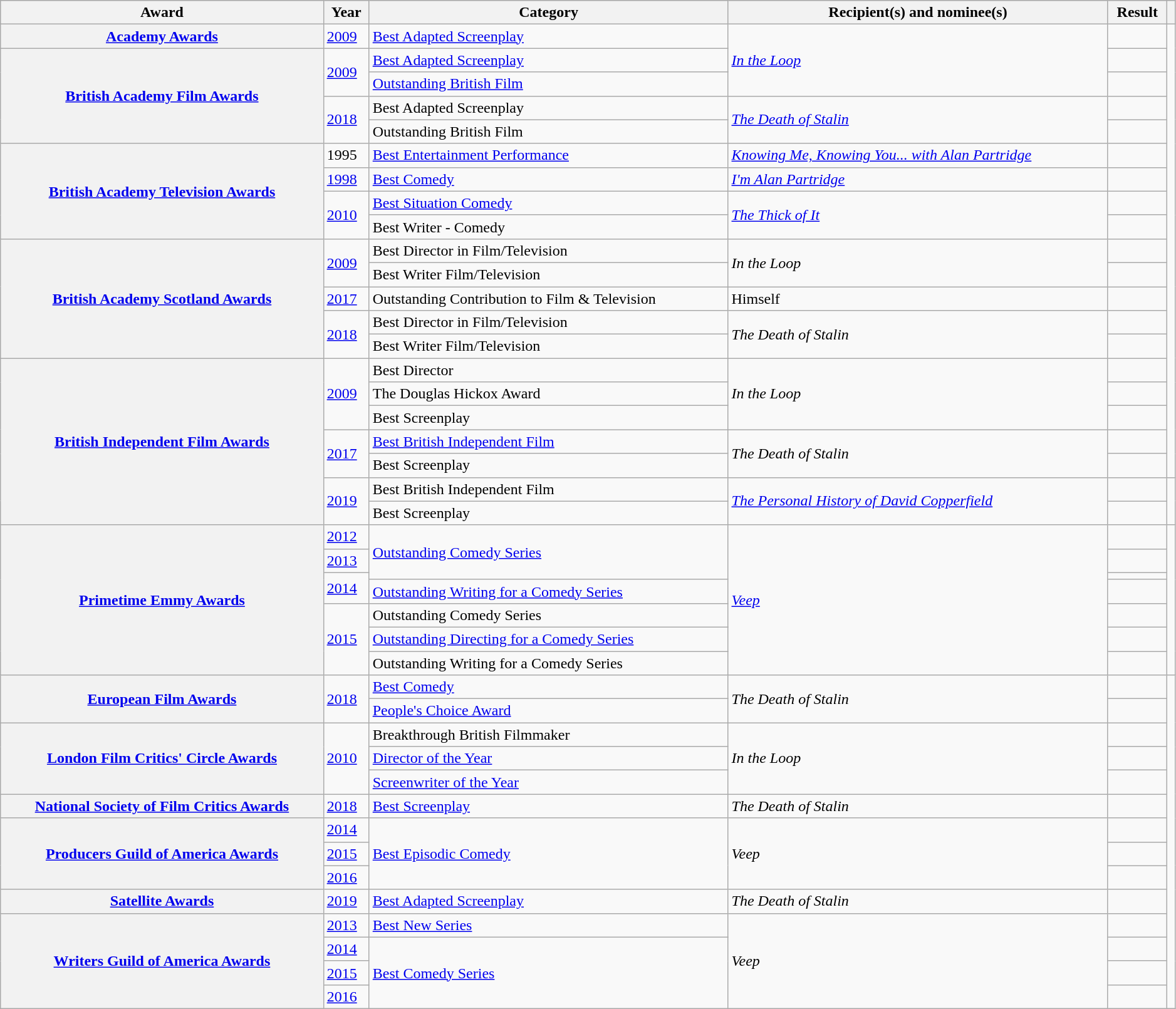<table class="wikitable sortable plainrowheaders" style="width: 99%;">
<tr style="background:#ccc; text-align:center;">
<th scope="col">Award</th>
<th scope="col">Year</th>
<th scope="col">Category</th>
<th scope="col">Recipient(s) and nominee(s)</th>
<th scope="col">Result</th>
<th scope="col"></th>
</tr>
<tr>
<th scope="row" style="text-align:center;"><a href='#'>Academy Awards</a></th>
<td><a href='#'>2009</a></td>
<td><a href='#'>Best Adapted Screenplay</a></td>
<td rowspan="3"><em><a href='#'>In the Loop</a></em></td>
<td></td>
<td style="text-align:center;" rowspan="19"></td>
</tr>
<tr>
<th scope="row" style="text-align:center;" rowspan="4"><a href='#'>British Academy Film Awards</a></th>
<td rowspan="2"><a href='#'>2009</a></td>
<td><a href='#'>Best Adapted Screenplay</a></td>
<td></td>
</tr>
<tr>
<td><a href='#'>Outstanding British Film</a></td>
<td></td>
</tr>
<tr>
<td rowspan="2"><a href='#'>2018</a></td>
<td>Best Adapted Screenplay</td>
<td rowspan="2"><em><a href='#'>The Death of Stalin</a></em></td>
<td></td>
</tr>
<tr>
<td>Outstanding British Film</td>
<td></td>
</tr>
<tr>
<th scope="row" style="text-align:center;" rowspan="4"><a href='#'>British Academy Television Awards</a></th>
<td>1995</td>
<td><a href='#'>Best Entertainment Performance</a></td>
<td><em><a href='#'>Knowing Me, Knowing You... with Alan Partridge</a></em></td>
<td></td>
</tr>
<tr>
<td><a href='#'>1998</a></td>
<td><a href='#'>Best Comedy</a></td>
<td><em><a href='#'>I'm Alan Partridge</a></em></td>
<td></td>
</tr>
<tr>
<td rowspan="2"><a href='#'>2010</a></td>
<td><a href='#'>Best Situation Comedy</a></td>
<td rowspan="2"><em><a href='#'>The Thick of It</a></em></td>
<td></td>
</tr>
<tr>
<td>Best Writer - Comedy</td>
<td></td>
</tr>
<tr>
<th scope="row" style="text-align:center;" rowspan="5"><a href='#'>British Academy Scotland Awards</a></th>
<td rowspan="2"><a href='#'>2009</a></td>
<td>Best Director in Film/Television</td>
<td rowspan="2"><em>In the Loop</em></td>
<td></td>
</tr>
<tr>
<td>Best Writer Film/Television</td>
<td></td>
</tr>
<tr>
<td><a href='#'>2017</a></td>
<td>Outstanding Contribution to Film & Television</td>
<td>Himself</td>
<td></td>
</tr>
<tr>
<td rowspan="2"><a href='#'>2018</a></td>
<td>Best Director in Film/Television</td>
<td rowspan="2"><em>The Death of Stalin</em></td>
<td></td>
</tr>
<tr>
<td>Best Writer Film/Television</td>
<td></td>
</tr>
<tr>
<th scope="row" style="text-align:center;" rowspan="7"><a href='#'>British Independent Film Awards</a></th>
<td rowspan="3"><a href='#'>2009</a></td>
<td>Best Director</td>
<td rowspan="3"><em>In the Loop</em></td>
<td></td>
</tr>
<tr>
<td>The Douglas Hickox Award</td>
<td></td>
</tr>
<tr>
<td>Best Screenplay</td>
<td></td>
</tr>
<tr>
<td rowspan="2"><a href='#'>2017</a></td>
<td><a href='#'>Best British Independent Film</a></td>
<td rowspan="2"><em>The Death of Stalin</em></td>
<td></td>
</tr>
<tr>
<td>Best Screenplay</td>
<td></td>
</tr>
<tr>
<td rowspan="2"><a href='#'>2019</a></td>
<td>Best British Independent Film</td>
<td rowspan="2"><em><a href='#'>The Personal History of David Copperfield</a></em></td>
<td></td>
<td style="text-align:center;" rowspan="2"></td>
</tr>
<tr>
<td>Best Screenplay</td>
<td></td>
</tr>
<tr>
<th scope="row" style="text-align:center;" rowspan="7"><a href='#'>Primetime Emmy Awards</a></th>
<td><a href='#'>2012</a></td>
<td rowspan="3"><a href='#'>Outstanding Comedy Series</a></td>
<td rowspan="7"><em><a href='#'>Veep</a></em></td>
<td></td>
<td style="text-align:center;" rowspan="7"></td>
</tr>
<tr>
<td><a href='#'>2013</a></td>
<td></td>
</tr>
<tr>
<td rowspan="2"><a href='#'>2014</a></td>
<td></td>
</tr>
<tr>
<td><a href='#'>Outstanding Writing for a Comedy Series</a></td>
<td></td>
</tr>
<tr>
<td rowspan="3"><a href='#'>2015</a></td>
<td>Outstanding Comedy Series</td>
<td></td>
</tr>
<tr>
<td><a href='#'>Outstanding Directing for a Comedy Series</a></td>
<td></td>
</tr>
<tr>
<td>Outstanding Writing for a Comedy Series</td>
<td></td>
</tr>
<tr>
<th scope="row" style="text-align:center;" rowspan="2"><a href='#'>European Film Awards</a></th>
<td rowspan="2"><a href='#'>2018</a></td>
<td><a href='#'>Best Comedy</a></td>
<td rowspan="2"><em>The Death of Stalin</em></td>
<td></td>
<td style="text-align:center;" rowspan="14"></td>
</tr>
<tr>
<td><a href='#'>People's Choice Award</a></td>
<td></td>
</tr>
<tr>
<th scope="row" style="text-align:center;" rowspan="3"><a href='#'>London Film Critics' Circle Awards</a></th>
<td rowspan="3"><a href='#'>2010</a></td>
<td>Breakthrough British Filmmaker</td>
<td rowspan="3"><em>In the Loop</em></td>
<td></td>
</tr>
<tr>
<td><a href='#'>Director of the Year</a></td>
<td></td>
</tr>
<tr>
<td><a href='#'>Screenwriter of the Year</a></td>
<td></td>
</tr>
<tr>
<th scope="row" style="text-align:center;"><a href='#'>National Society of Film Critics Awards</a></th>
<td><a href='#'>2018</a></td>
<td><a href='#'>Best Screenplay</a></td>
<td><em>The Death of Stalin</em></td>
<td></td>
</tr>
<tr>
<th scope="row" style="text-align:center;" rowspan="3"><a href='#'>Producers Guild of America Awards</a></th>
<td><a href='#'>2014</a></td>
<td rowspan="3"><a href='#'>Best Episodic Comedy</a></td>
<td rowspan="3"><em>Veep</em></td>
<td></td>
</tr>
<tr>
<td><a href='#'>2015</a></td>
<td></td>
</tr>
<tr>
<td><a href='#'>2016</a></td>
<td></td>
</tr>
<tr>
<th scope="row" style="text-align:center;"><a href='#'>Satellite Awards</a></th>
<td><a href='#'>2019</a></td>
<td><a href='#'>Best Adapted Screenplay</a></td>
<td><em>The Death of Stalin</em></td>
<td></td>
</tr>
<tr>
<th scope="row" style="text-align:center;" rowspan="4"><a href='#'>Writers Guild of America Awards</a></th>
<td><a href='#'>2013</a></td>
<td><a href='#'>Best New Series</a></td>
<td rowspan="4"><em>Veep</em></td>
<td></td>
</tr>
<tr>
<td><a href='#'>2014</a></td>
<td rowspan="3"><a href='#'>Best Comedy Series</a></td>
<td></td>
</tr>
<tr>
<td><a href='#'>2015</a></td>
<td></td>
</tr>
<tr>
<td><a href='#'>2016</a></td>
<td></td>
</tr>
</table>
